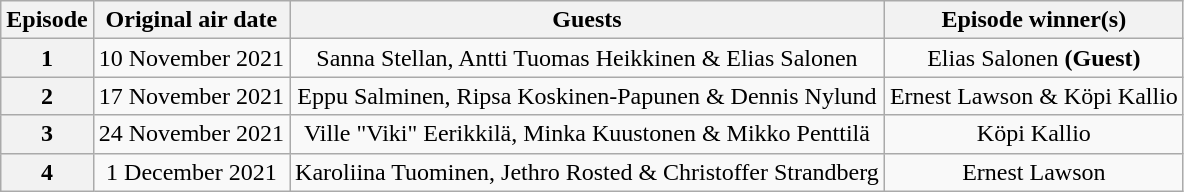<table class="wikitable" style="text-align:center">
<tr>
<th>Episode</th>
<th>Original air date</th>
<th>Guests</th>
<th>Episode winner(s)</th>
</tr>
<tr>
<th>1</th>
<td>10 November 2021</td>
<td>Sanna Stellan, Antti Tuomas Heikkinen & Elias Salonen</td>
<td>Elias Salonen <strong>(Guest)</strong></td>
</tr>
<tr>
<th>2</th>
<td>17 November 2021</td>
<td>Eppu Salminen, Ripsa Koskinen-Papunen & Dennis Nylund</td>
<td>Ernest Lawson & Köpi Kallio</td>
</tr>
<tr>
<th>3</th>
<td>24 November 2021</td>
<td>Ville "Viki" Eerikkilä, Minka Kuustonen & Mikko Penttilä</td>
<td>Köpi Kallio</td>
</tr>
<tr>
<th>4</th>
<td>1 December 2021</td>
<td>Karoliina Tuominen, Jethro Rosted & Christoffer Strandberg</td>
<td>Ernest Lawson</td>
</tr>
</table>
